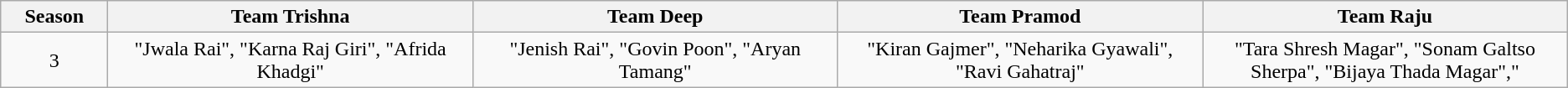<table class="wikitable plainrowheaders" style="text-align:center">
<tr>
<th style="width:5%;" scope="col">Season</th>
<th style="width:17%;" scope="col">Team Trishna</th>
<th style="width:17%;" scope="col">Team Deep</th>
<th style="width:17%;" scope="col">Team Pramod</th>
<th style="width:17%;" scope="col">Team Raju</th>
</tr>
<tr>
<td scope="row">3</td>
<td scope="row">"Jwala Rai", "Karna Raj Giri", "Afrida Khadgi"</td>
<td scope="row">"Jenish Rai", "Govin Poon", "Aryan Tamang"</td>
<td scope="row">"Kiran Gajmer", "Neharika Gyawali", "Ravi Gahatraj"</td>
<td scope="row">"Tara Shresh Magar", "Sonam Galtso Sherpa", "Bijaya Thada Magar","</td>
</tr>
</table>
